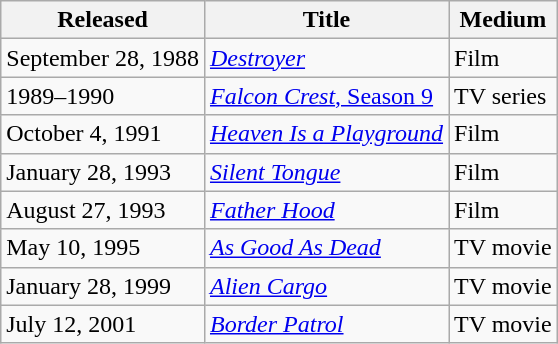<table class="wikitable">
<tr>
<th>Released</th>
<th>Title</th>
<th>Medium</th>
</tr>
<tr>
<td>September 28, 1988</td>
<td><em><a href='#'>Destroyer</a></em></td>
<td>Film</td>
</tr>
<tr>
<td>1989–1990</td>
<td><a href='#'><em>Falcon Crest</em>, Season 9</a></td>
<td>TV series</td>
</tr>
<tr>
<td>October 4, 1991</td>
<td><em><a href='#'>Heaven Is a Playground</a></em></td>
<td>Film</td>
</tr>
<tr>
<td>January 28, 1993</td>
<td><em><a href='#'>Silent Tongue</a></em></td>
<td>Film</td>
</tr>
<tr>
<td>August 27, 1993</td>
<td><em><a href='#'>Father Hood</a></em></td>
<td>Film</td>
</tr>
<tr>
<td>May 10, 1995</td>
<td><em><a href='#'>As Good As Dead</a></em></td>
<td>TV movie</td>
</tr>
<tr>
<td>January 28, 1999</td>
<td><em><a href='#'>Alien Cargo</a></em></td>
<td>TV movie</td>
</tr>
<tr>
<td>July 12, 2001</td>
<td><em><a href='#'>Border Patrol</a></em></td>
<td>TV movie</td>
</tr>
</table>
